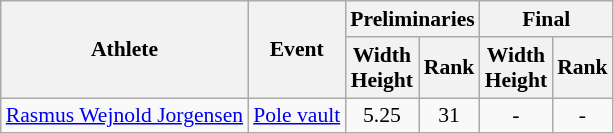<table class=wikitable style="font-size:90%;">
<tr>
<th rowspan="2">Athlete</th>
<th rowspan="2">Event</th>
<th colspan="2">Preliminaries</th>
<th colspan="2">Final</th>
</tr>
<tr>
<th>Width<br>Height</th>
<th>Rank</th>
<th>Width<br>Height</th>
<th>Rank</th>
</tr>
<tr style="border-top: single;">
<td><a href='#'>Rasmus Wejnold Jorgensen</a></td>
<td><a href='#'>Pole vault</a></td>
<td align=center>5.25</td>
<td align=center>31</td>
<td align=center>-</td>
<td align=center>-</td>
</tr>
</table>
